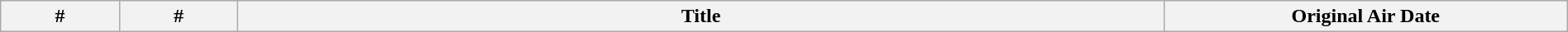<table class="wikitable plainrowheaders" style="width:100%;">
<tr>
<th style="width:5%;">#</th>
<th style="width:5%;">#</th>
<th style="width:39%;">Title</th>
<th style="width:17%;">Original Air Date<br>






</th>
</tr>
</table>
